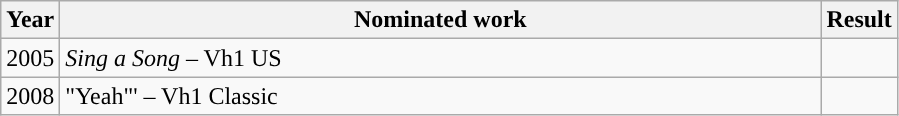<table class="wikitable sortable plainrowheaders" style="margin-right: 0;">
<tr>
<th width="30”">Year</th>
<th width="500">Nominated work</th>
<th width="30">Result</th>
</tr>
<tr>
<td scope="row">2005</td>
<td><em>Sing a Song</em> – Vh1 US</td>
<td></td>
</tr>
<tr>
<td>2008</td>
<td>"Yeah"' – Vh1 Classic</td>
<td></td>
</tr>
</table>
